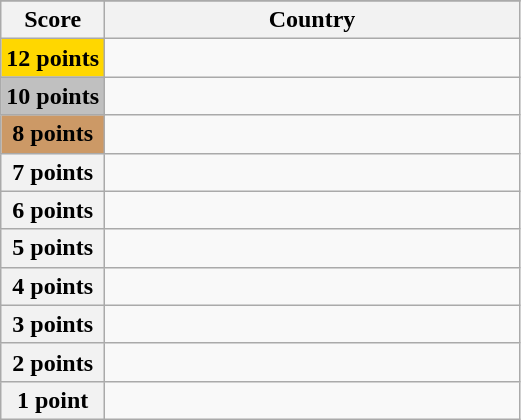<table class="wikitable">
<tr>
</tr>
<tr>
<th scope="col" width="20%">Score</th>
<th scope="col">Country</th>
</tr>
<tr>
<th scope="row" style="background:gold">12 points</th>
<td></td>
</tr>
<tr>
<th scope="row" style="background:silver">10 points</th>
<td></td>
</tr>
<tr>
<th scope="row" style="background:#CC9966">8 points</th>
<td></td>
</tr>
<tr>
<th scope="row">7 points</th>
<td></td>
</tr>
<tr>
<th scope="row">6 points</th>
<td></td>
</tr>
<tr>
<th scope="row">5 points</th>
<td></td>
</tr>
<tr>
<th scope="row">4 points</th>
<td></td>
</tr>
<tr>
<th scope="row">3 points</th>
<td></td>
</tr>
<tr>
<th scope="row">2 points</th>
<td></td>
</tr>
<tr>
<th scope="row">1 point</th>
<td></td>
</tr>
</table>
